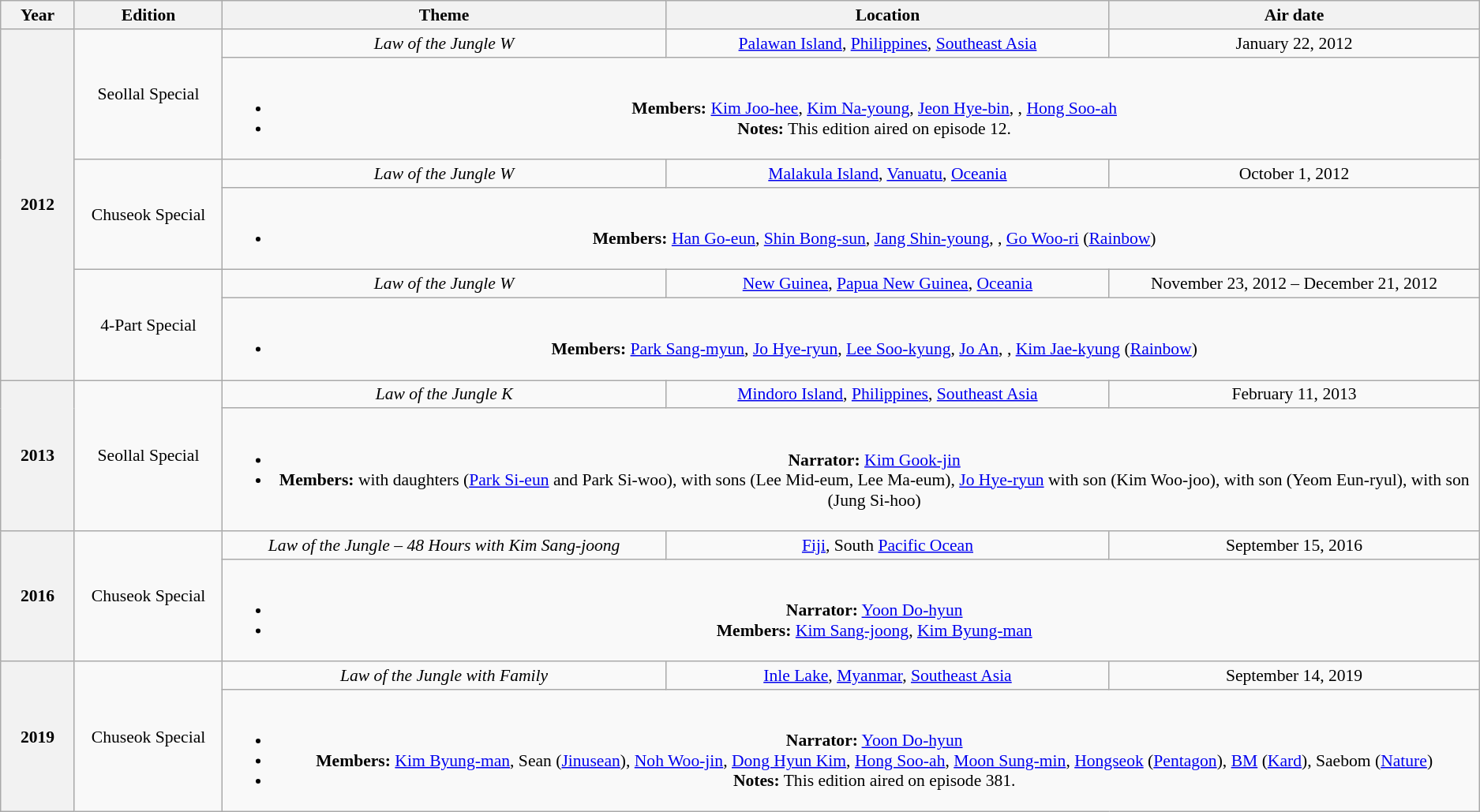<table class="wikitable" style="text-align:center; font-size:90%;">
<tr>
<th width="5%">Year</th>
<th width="10%">Edition</th>
<th width="30%">Theme</th>
<th width="30%">Location</th>
<th width="25%">Air date</th>
</tr>
<tr>
<th rowspan=6>2012</th>
<td rowspan=2>Seollal Special</td>
<td><em>Law of the Jungle W</em></td>
<td><a href='#'>Palawan Island</a>, <a href='#'>Philippines</a>, <a href='#'>Southeast Asia</a></td>
<td>January 22, 2012</td>
</tr>
<tr>
<td colspan="4"><br><ul><li><strong>Members:</strong> <a href='#'>Kim Joo-hee</a>, <a href='#'>Kim Na-young</a>, <a href='#'>Jeon Hye-bin</a>, , <a href='#'>Hong Soo-ah</a></li><li><strong>Notes:</strong> This edition aired on episode 12.</li></ul></td>
</tr>
<tr>
<td rowspan=2>Chuseok Special</td>
<td><em>Law of the Jungle W</em></td>
<td><a href='#'>Malakula Island</a>, <a href='#'>Vanuatu</a>, <a href='#'>Oceania</a></td>
<td>October 1, 2012</td>
</tr>
<tr>
<td colspan="3"><br><ul><li><strong>Members:</strong> <a href='#'>Han Go-eun</a>, <a href='#'>Shin Bong-sun</a>, <a href='#'>Jang Shin-young</a>, , <a href='#'>Go Woo-ri</a> (<a href='#'>Rainbow</a>)</li></ul></td>
</tr>
<tr>
<td rowspan=2>4-Part Special</td>
<td><em>Law of the Jungle W</em></td>
<td><a href='#'>New Guinea</a>, <a href='#'>Papua New Guinea</a>, <a href='#'>Oceania</a></td>
<td>November 23, 2012 – December 21, 2012</td>
</tr>
<tr>
<td colspan="3"><br><ul><li><strong>Members:</strong> <a href='#'>Park Sang-myun</a>, <a href='#'>Jo Hye-ryun</a>, <a href='#'>Lee Soo-kyung</a>, <a href='#'>Jo An</a>, , <a href='#'>Kim Jae-kyung</a> (<a href='#'>Rainbow</a>)</li></ul></td>
</tr>
<tr>
<th rowspan=2>2013</th>
<td rowspan=2>Seollal Special</td>
<td><em>Law of the Jungle K</em></td>
<td><a href='#'>Mindoro Island</a>, <a href='#'>Philippines</a>, <a href='#'>Southeast Asia</a></td>
<td>February 11, 2013</td>
</tr>
<tr>
<td colspan="3"><br><ul><li><strong>Narrator:</strong> <a href='#'>Kim Gook-jin</a></li><li><strong>Members:</strong>  with daughters (<a href='#'>Park Si-eun</a> and Park Si-woo),  with sons (Lee Mid-eum, Lee Ma-eum), <a href='#'>Jo Hye-ryun</a> with son (Kim Woo-joo),  with son (Yeom Eun-ryul),  with son (Jung Si-hoo)</li></ul></td>
</tr>
<tr>
<th rowspan=2>2016</th>
<td rowspan=2>Chuseok Special</td>
<td><em>Law of the Jungle – 48 Hours with Kim Sang-joong</em></td>
<td><a href='#'>Fiji</a>, South <a href='#'>Pacific Ocean</a></td>
<td>September 15, 2016</td>
</tr>
<tr>
<td colspan="3"><br><ul><li><strong>Narrator:</strong> <a href='#'>Yoon Do-hyun</a></li><li><strong>Members:</strong> <a href='#'>Kim Sang-joong</a>, <a href='#'>Kim Byung-man</a></li></ul></td>
</tr>
<tr>
<th rowspan=2>2019</th>
<td rowspan=2>Chuseok Special</td>
<td><em>Law of the Jungle with Family</em></td>
<td><a href='#'>Inle Lake</a>, <a href='#'>Myanmar</a>, <a href='#'>Southeast Asia</a></td>
<td>September 14, 2019</td>
</tr>
<tr>
<td colspan="3"><br><ul><li><strong>Narrator:</strong> <a href='#'>Yoon Do-hyun</a></li><li><strong>Members:</strong> <a href='#'>Kim Byung-man</a>, Sean (<a href='#'>Jinusean</a>), <a href='#'>Noh Woo-jin</a>, <a href='#'>Dong Hyun Kim</a>, <a href='#'>Hong Soo-ah</a>, <a href='#'>Moon Sung-min</a>, <a href='#'>Hongseok</a> (<a href='#'>Pentagon</a>), <a href='#'>BM</a> (<a href='#'>Kard</a>), Saebom (<a href='#'>Nature</a>)</li><li><strong>Notes:</strong> This edition aired on episode 381.</li></ul></td>
</tr>
</table>
